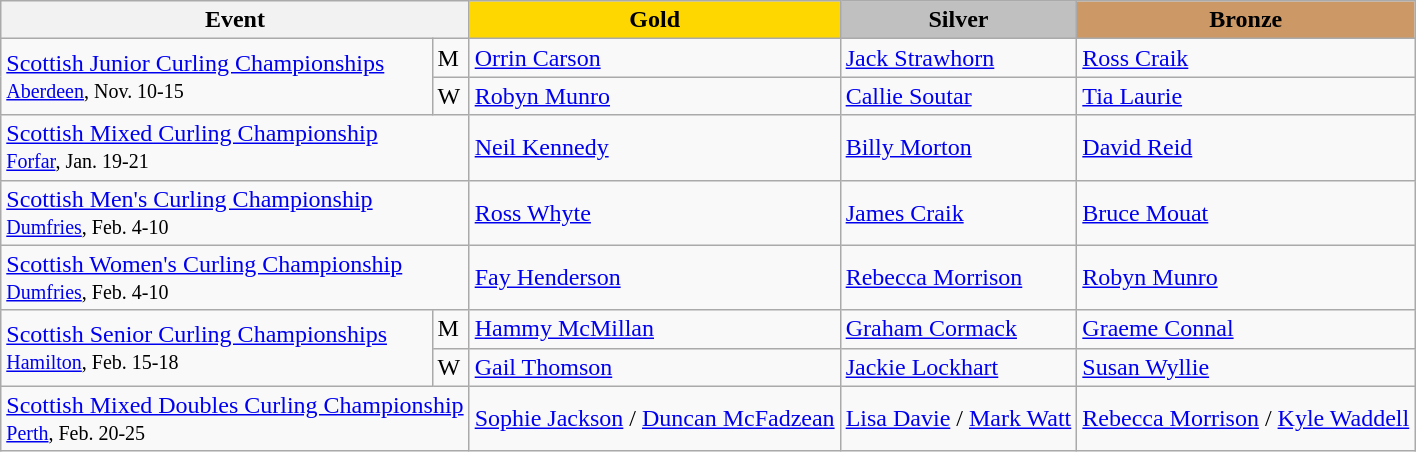<table class="wikitable">
<tr>
<th colspan=2>Event</th>
<th style="background:gold">Gold</th>
<th style="background:silver">Silver</th>
<th style="background:#cc9966">Bronze</th>
</tr>
<tr>
<td rowspan="2"><a href='#'>Scottish Junior Curling Championships</a> <br> <small><a href='#'>Aberdeen</a>, Nov. 10-15</small></td>
<td>M</td>
<td><a href='#'>Orrin Carson</a></td>
<td><a href='#'>Jack Strawhorn</a></td>
<td><a href='#'>Ross Craik</a></td>
</tr>
<tr>
<td>W</td>
<td><a href='#'>Robyn Munro</a></td>
<td><a href='#'>Callie Soutar</a></td>
<td><a href='#'>Tia Laurie</a></td>
</tr>
<tr>
<td colspan="2"><a href='#'>Scottish Mixed Curling Championship</a> <br> <small><a href='#'>Forfar</a>, Jan. 19-21</small></td>
<td><a href='#'>Neil Kennedy</a></td>
<td><a href='#'>Billy Morton</a></td>
<td><a href='#'>David Reid</a></td>
</tr>
<tr>
<td colspan="2"><a href='#'>Scottish Men's Curling Championship</a> <br> <small><a href='#'>Dumfries</a>, Feb. 4-10</small></td>
<td><a href='#'>Ross Whyte</a></td>
<td><a href='#'>James Craik</a></td>
<td><a href='#'>Bruce Mouat</a></td>
</tr>
<tr>
<td colspan="2"><a href='#'>Scottish Women's Curling Championship</a> <br> <small><a href='#'>Dumfries</a>, Feb. 4-10</small></td>
<td><a href='#'>Fay Henderson</a></td>
<td><a href='#'>Rebecca Morrison</a></td>
<td><a href='#'>Robyn Munro</a></td>
</tr>
<tr>
<td rowspan="2"><a href='#'>Scottish Senior Curling Championships</a> <br> <small><a href='#'>Hamilton</a>, Feb. 15-18</small></td>
<td>M</td>
<td><a href='#'>Hammy McMillan</a></td>
<td><a href='#'>Graham Cormack</a></td>
<td><a href='#'>Graeme Connal</a></td>
</tr>
<tr>
<td>W</td>
<td><a href='#'>Gail Thomson</a></td>
<td><a href='#'>Jackie Lockhart</a></td>
<td><a href='#'>Susan Wyllie</a></td>
</tr>
<tr>
<td colspan="2"><a href='#'>Scottish Mixed Doubles Curling Championship</a> <br> <small><a href='#'>Perth</a>, Feb. 20-25</small></td>
<td><a href='#'>Sophie Jackson</a> / <a href='#'>Duncan McFadzean</a></td>
<td><a href='#'>Lisa Davie</a> / <a href='#'>Mark Watt</a></td>
<td><a href='#'>Rebecca Morrison</a> / <a href='#'>Kyle Waddell</a></td>
</tr>
</table>
